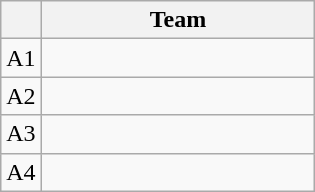<table class="wikitable">
<tr>
<th></th>
<th width="175">Team</th>
</tr>
<tr>
<td align="center">A1</td>
<td></td>
</tr>
<tr>
<td align="center">A2</td>
<td></td>
</tr>
<tr>
<td align="center">A3</td>
<td><s></s></td>
</tr>
<tr>
<td align="center">A4</td>
<td></td>
</tr>
</table>
